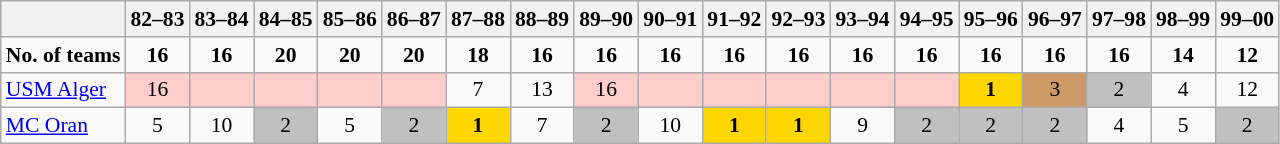<table border=1  bordercolor="#CCCCCC" class=wikitable style="font-size:90%;">
<tr align=LEFT valign=CENTER>
<th></th>
<th>82–83</th>
<th>83–84</th>
<th>84–85</th>
<th>85–86</th>
<th>86–87</th>
<th>87–88</th>
<th>88–89</th>
<th>89–90</th>
<th>90–91</th>
<th>91–92</th>
<th>92–93</th>
<th>93–94</th>
<th>94–95</th>
<th>95–96</th>
<th>96–97</th>
<th>97–98</th>
<th>98–99</th>
<th>99–00</th>
</tr>
<tr align=CENTER>
<td><strong>No. of teams</strong></td>
<td><strong>16</strong></td>
<td><strong>16</strong></td>
<td><strong>20</strong></td>
<td><strong>20</strong></td>
<td><strong>20</strong></td>
<td><strong>18</strong></td>
<td><strong>16</strong></td>
<td><strong>16</strong></td>
<td><strong>16</strong></td>
<td><strong>16</strong></td>
<td><strong>16</strong></td>
<td><strong>16</strong></td>
<td><strong>16</strong></td>
<td><strong>16</strong></td>
<td><strong>16</strong></td>
<td><strong>16</strong></td>
<td><strong>14</strong></td>
<td><strong>12</strong></td>
</tr>
<tr align=CENTER valign=BOTTOM>
<td align=LEFT><a href='#'>USM Alger</a></td>
<td bgcolor=#FFCCCC>16</td>
<td bgcolor=#FFCCCC></td>
<td bgcolor=#FFCCCC></td>
<td bgcolor=#FFCCCC></td>
<td bgcolor=#FFCCCC></td>
<td>7</td>
<td>13</td>
<td bgcolor=#FFCCCC>16</td>
<td bgcolor=#FFCCCC></td>
<td bgcolor=#FFCCCC></td>
<td bgcolor=#FFCCCC></td>
<td bgcolor=#FFCCCC></td>
<td bgcolor=#FFCCCC></td>
<td bgcolor=gold><strong>1</strong></td>
<td bgcolor=#cc9966>3</td>
<td bgcolor=silver>2</td>
<td>4</td>
<td>12</td>
</tr>
<tr align=CENTER valign=BOTTOM>
<td align=LEFT><a href='#'>MC Oran</a></td>
<td>5</td>
<td>10</td>
<td bgcolor=silver>2</td>
<td>5</td>
<td bgcolor=silver>2</td>
<td bgcolor=gold><strong>1</strong></td>
<td>7</td>
<td bgcolor=silver>2</td>
<td>10</td>
<td bgcolor=gold><strong>1</strong></td>
<td bgcolor=gold><strong>1</strong></td>
<td>9</td>
<td bgcolor=silver>2</td>
<td bgcolor=silver>2</td>
<td bgcolor=silver>2</td>
<td>4</td>
<td>5</td>
<td bgcolor=silver>2</td>
</tr>
</table>
